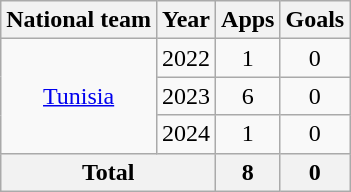<table class="wikitable" style="text-align: center;">
<tr>
<th>National team</th>
<th>Year</th>
<th>Apps</th>
<th>Goals</th>
</tr>
<tr>
<td rowspan="3"><a href='#'>Tunisia</a></td>
<td>2022</td>
<td>1</td>
<td>0</td>
</tr>
<tr>
<td>2023</td>
<td>6</td>
<td>0</td>
</tr>
<tr>
<td>2024</td>
<td>1</td>
<td>0</td>
</tr>
<tr>
<th colspan="2">Total</th>
<th>8</th>
<th>0</th>
</tr>
</table>
